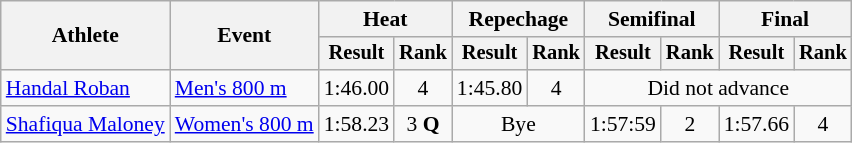<table class="wikitable" style="font-size:90%">
<tr>
<th rowspan="2">Athlete</th>
<th rowspan="2">Event</th>
<th colspan="2">Heat</th>
<th colspan="2">Repechage</th>
<th colspan="2">Semifinal</th>
<th colspan="2">Final</th>
</tr>
<tr style="font-size:95%">
<th>Result</th>
<th>Rank</th>
<th>Result</th>
<th>Rank</th>
<th>Result</th>
<th>Rank</th>
<th>Result</th>
<th>Rank</th>
</tr>
<tr align=center>
<td align=left><a href='#'>Handal Roban</a></td>
<td align=left><a href='#'>Men's 800 m</a></td>
<td>1:46.00</td>
<td>4</td>
<td>1:45.80</td>
<td>4</td>
<td colspan=4>Did not advance</td>
</tr>
<tr align=center>
<td align=left><a href='#'>Shafiqua Maloney</a></td>
<td align=left><a href='#'>Women's 800 m</a></td>
<td>1:58.23</td>
<td>3 <strong>Q</strong></td>
<td colspan=2>Bye</td>
<td>1:57:59 <strong></strong></td>
<td>2</td>
<td>1:57.66</td>
<td>4</td>
</tr>
</table>
